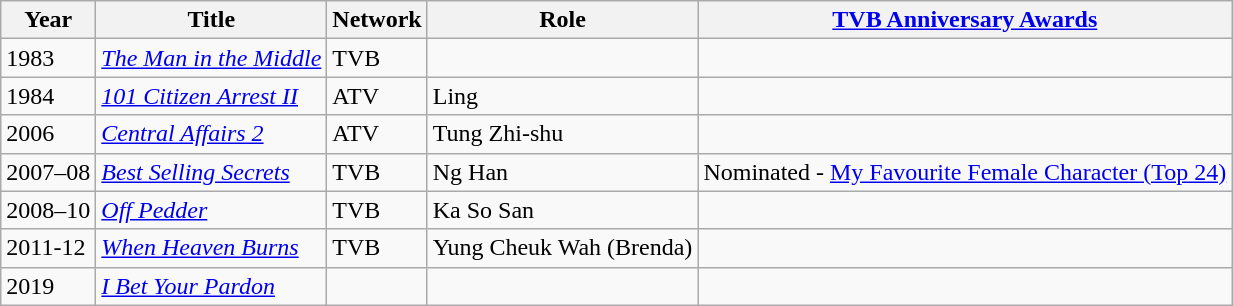<table class="wikitable sortable">
<tr>
<th>Year</th>
<th>Title</th>
<th>Network</th>
<th>Role</th>
<th><a href='#'>TVB Anniversary Awards</a></th>
</tr>
<tr>
<td>1983</td>
<td><em><a href='#'>The Man in the Middle</a></em></td>
<td>TVB</td>
<td></td>
<td></td>
</tr>
<tr>
<td>1984</td>
<td><em><a href='#'>101 Citizen Arrest II</a></em></td>
<td>ATV</td>
<td>Ling</td>
<td></td>
</tr>
<tr>
<td>2006</td>
<td><em><a href='#'>Central Affairs 2</a></em></td>
<td>ATV</td>
<td>Tung Zhi-shu</td>
<td></td>
</tr>
<tr>
<td>2007–08</td>
<td><em><a href='#'>Best Selling Secrets</a></em></td>
<td>TVB</td>
<td>Ng Han</td>
<td>Nominated - <a href='#'>My Favourite Female Character (Top 24)</a></td>
</tr>
<tr>
<td>2008–10</td>
<td><em><a href='#'>Off Pedder</a></em></td>
<td>TVB</td>
<td>Ka So San</td>
<td></td>
</tr>
<tr>
<td>2011-12</td>
<td><em><a href='#'>When Heaven Burns</a></em></td>
<td>TVB</td>
<td>Yung Cheuk Wah (Brenda)</td>
<td></td>
</tr>
<tr>
<td>2019</td>
<td><em><a href='#'>I Bet Your Pardon</a></em></td>
<td></td>
<td></td>
</tr>
</table>
